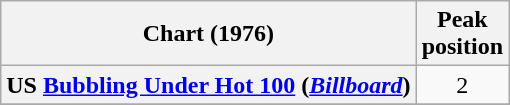<table class="wikitable sortable plainrowheaders" style="text-align:center">
<tr>
<th scope="col">Chart (1976)</th>
<th scope="col">Peak<br>position</th>
</tr>
<tr>
<th scope="row">US <a href='#'>Bubbling Under Hot 100</a> (<em><a href='#'>Billboard</a></em>)</th>
<td align="center">2</td>
</tr>
<tr>
</tr>
<tr>
</tr>
</table>
